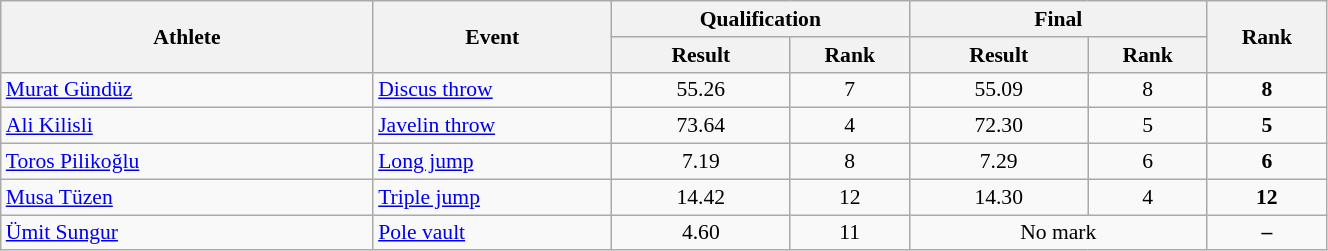<table class="wikitable" width="70%" style="text-align:center; font-size:90%">
<tr>
<th rowspan="2" width="25%">Athlete</th>
<th rowspan="2" width="16%">Event</th>
<th colspan="2" width="20%">Qualification</th>
<th colspan="2" width="20%">Final</th>
<th rowspan="2" width="8%">Rank</th>
</tr>
<tr>
<th width="12%">Result</th>
<th>Rank</th>
<th width="12%">Result</th>
<th>Rank</th>
</tr>
<tr>
<td align="left"><a href='#'>Murat Gündüz</a></td>
<td align="left"><a href='#'>Discus throw</a></td>
<td align=center>55.26</td>
<td align=center>7 <strong></strong></td>
<td align=center>55.09</td>
<td align=center>8</td>
<td><strong>8</strong></td>
</tr>
<tr>
<td align="left"><a href='#'>Ali Kilisli</a></td>
<td align="left"><a href='#'>Javelin throw</a></td>
<td align=center>73.64</td>
<td align=center>4 <strong></strong></td>
<td align=center>72.30</td>
<td align=center>5</td>
<td><strong>5</strong></td>
</tr>
<tr>
<td align="left"><a href='#'>Toros Pilikoğlu</a></td>
<td align="left"><a href='#'>Long jump</a></td>
<td align=center>7.19</td>
<td align=center>8 <strong></strong></td>
<td align=center>7.29</td>
<td align=center>6</td>
<td><strong>6</strong></td>
</tr>
<tr>
<td align="left"><a href='#'>Musa Tüzen</a></td>
<td align="left"><a href='#'>Triple jump</a></td>
<td align=center>14.42</td>
<td align=center>12 <strong></strong></td>
<td align=center>14.30</td>
<td align=center>4</td>
<td><strong>12</strong></td>
</tr>
<tr>
<td align="left"><a href='#'>Ümit Sungur</a></td>
<td align="left"><a href='#'>Pole vault</a></td>
<td align=center>4.60</td>
<td align=center>11 <strong></strong></td>
<td align=center colspan=2>No mark</td>
<td><strong>–</strong></td>
</tr>
</table>
